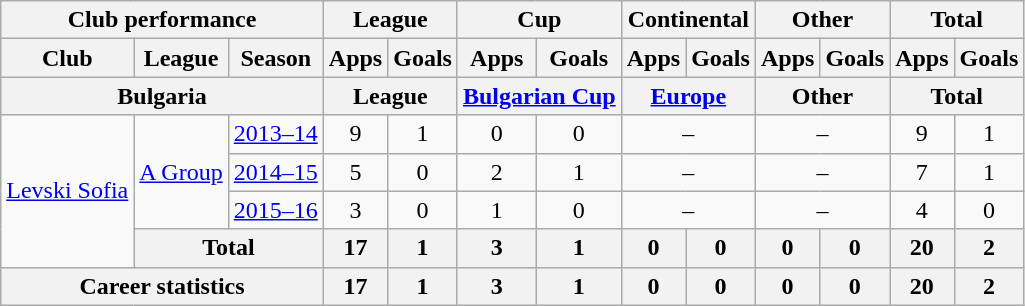<table class="wikitable" style="text-align: center">
<tr>
<th Colspan="3">Club performance</th>
<th Colspan="2">League</th>
<th Colspan="2">Cup</th>
<th Colspan="2">Continental</th>
<th Colspan="2">Other</th>
<th Colspan="3">Total</th>
</tr>
<tr>
<th>Club</th>
<th>League</th>
<th>Season</th>
<th>Apps</th>
<th>Goals</th>
<th>Apps</th>
<th>Goals</th>
<th>Apps</th>
<th>Goals</th>
<th>Apps</th>
<th>Goals</th>
<th>Apps</th>
<th>Goals</th>
</tr>
<tr>
<th Colspan="3">Bulgaria</th>
<th Colspan="2">League</th>
<th Colspan="2"><a href='#'>Bulgarian Cup</a></th>
<th Colspan="2"><a href='#'>Europe</a></th>
<th Colspan="2">Other</th>
<th Colspan="2">Total</th>
</tr>
<tr>
<td rowspan="4"><a href='#'>Levski Sofia</a></td>
<td rowspan="3"><a href='#'>A Group</a></td>
<td><a href='#'>2013–14</a></td>
<td>9</td>
<td>1</td>
<td>0</td>
<td>0</td>
<td colspan="2">–</td>
<td colspan="2">–</td>
<td>9</td>
<td>1</td>
</tr>
<tr>
<td><a href='#'>2014–15</a></td>
<td>5</td>
<td>0</td>
<td>2</td>
<td>1</td>
<td colspan="2">–</td>
<td colspan="2">–</td>
<td>7</td>
<td>1</td>
</tr>
<tr>
<td><a href='#'>2015–16</a></td>
<td>3</td>
<td>0</td>
<td>1</td>
<td>0</td>
<td colspan="2">–</td>
<td colspan="2">–</td>
<td>4</td>
<td>0</td>
</tr>
<tr>
<th colspan=2>Total</th>
<th>17</th>
<th>1</th>
<th>3</th>
<th>1</th>
<th>0</th>
<th>0</th>
<th>0</th>
<th>0</th>
<th>20</th>
<th>2</th>
</tr>
<tr>
<th colspan="3">Career statistics</th>
<th>17</th>
<th>1</th>
<th>3</th>
<th>1</th>
<th>0</th>
<th>0</th>
<th>0</th>
<th>0</th>
<th>20</th>
<th>2</th>
</tr>
</table>
